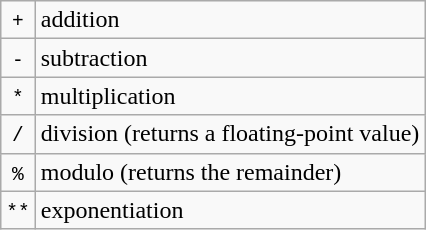<table class="wikitable">
<tr>
<td align="center"><code>+</code></td>
<td>addition</td>
</tr>
<tr>
<td align="center"><code>-</code></td>
<td>subtraction</td>
</tr>
<tr>
<td align="center"><code>*</code></td>
<td>multiplication</td>
</tr>
<tr>
<td align="center"><code>/</code></td>
<td>division (returns a floating-point value)</td>
</tr>
<tr>
<td align="center"><code>%</code></td>
<td>modulo (returns the remainder)</td>
</tr>
<tr>
<td align="center"><code>**</code></td>
<td>exponentiation</td>
</tr>
</table>
